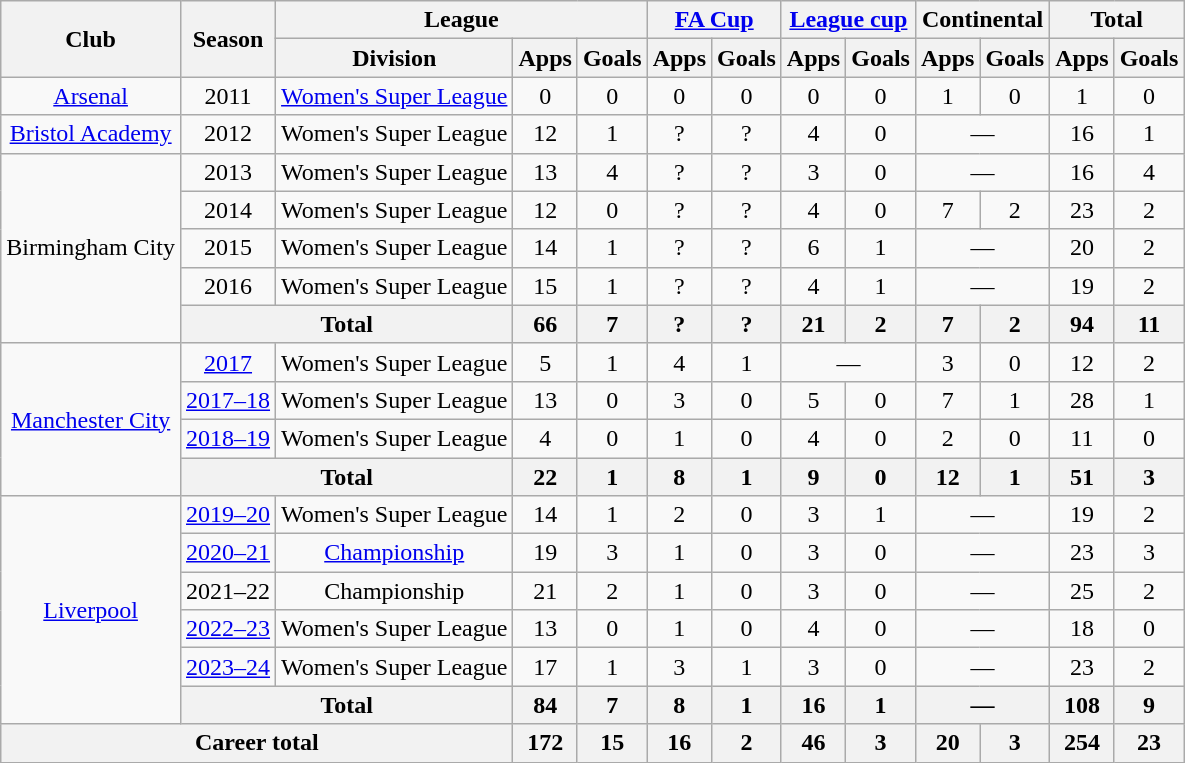<table class="wikitable" style="text-align:center">
<tr>
<th rowspan="2">Club</th>
<th rowspan="2">Season</th>
<th colspan="3">League</th>
<th colspan="2"><a href='#'>FA Cup</a></th>
<th colspan="2"><a href='#'>League cup</a></th>
<th colspan="2">Continental</th>
<th colspan="2">Total</th>
</tr>
<tr>
<th>Division</th>
<th>Apps</th>
<th>Goals</th>
<th>Apps</th>
<th>Goals</th>
<th>Apps</th>
<th>Goals</th>
<th>Apps</th>
<th>Goals</th>
<th>Apps</th>
<th>Goals</th>
</tr>
<tr>
<td><a href='#'>Arsenal</a></td>
<td>2011</td>
<td><a href='#'>Women's Super League</a></td>
<td>0</td>
<td>0</td>
<td>0</td>
<td>0</td>
<td>0</td>
<td>0</td>
<td>1</td>
<td>0</td>
<td>1</td>
<td>0</td>
</tr>
<tr>
<td><a href='#'>Bristol Academy</a></td>
<td>2012</td>
<td>Women's Super League</td>
<td>12</td>
<td>1</td>
<td>?</td>
<td>?</td>
<td>4</td>
<td>0</td>
<td colspan="2">—</td>
<td>16</td>
<td>1</td>
</tr>
<tr>
<td rowspan="5">Birmingham City</td>
<td>2013</td>
<td>Women's Super League</td>
<td>13</td>
<td>4</td>
<td>?</td>
<td>?</td>
<td>3</td>
<td>0</td>
<td colspan="2">—</td>
<td>16</td>
<td>4</td>
</tr>
<tr>
<td>2014</td>
<td>Women's Super League</td>
<td>12</td>
<td>0</td>
<td>?</td>
<td>?</td>
<td>4</td>
<td>0</td>
<td>7</td>
<td>2</td>
<td>23</td>
<td>2</td>
</tr>
<tr>
<td>2015</td>
<td>Women's Super League</td>
<td>14</td>
<td>1</td>
<td>?</td>
<td>?</td>
<td>6</td>
<td>1</td>
<td colspan="2">—</td>
<td>20</td>
<td>2</td>
</tr>
<tr>
<td>2016</td>
<td>Women's Super League</td>
<td>15</td>
<td>1</td>
<td>?</td>
<td>?</td>
<td>4</td>
<td>1</td>
<td colspan="2">—</td>
<td>19</td>
<td>2</td>
</tr>
<tr>
<th colspan="2">Total</th>
<th>66</th>
<th>7</th>
<th>?</th>
<th>?</th>
<th>21</th>
<th>2</th>
<th>7</th>
<th>2</th>
<th>94</th>
<th>11</th>
</tr>
<tr>
<td rowspan="4"><a href='#'>Manchester City</a></td>
<td><a href='#'>2017</a></td>
<td>Women's Super League</td>
<td>5</td>
<td>1</td>
<td>4</td>
<td>1</td>
<td colspan="2">—</td>
<td>3</td>
<td>0</td>
<td>12</td>
<td>2</td>
</tr>
<tr>
<td><a href='#'>2017–18</a></td>
<td>Women's Super League</td>
<td>13</td>
<td>0</td>
<td>3</td>
<td>0</td>
<td>5</td>
<td>0</td>
<td>7</td>
<td>1</td>
<td>28</td>
<td>1</td>
</tr>
<tr>
<td><a href='#'>2018–19</a></td>
<td>Women's Super League</td>
<td>4</td>
<td>0</td>
<td>1</td>
<td>0</td>
<td>4</td>
<td>0</td>
<td>2</td>
<td>0</td>
<td>11</td>
<td>0</td>
</tr>
<tr>
<th colspan="2">Total</th>
<th>22</th>
<th>1</th>
<th>8</th>
<th>1</th>
<th>9</th>
<th>0</th>
<th>12</th>
<th>1</th>
<th>51</th>
<th>3</th>
</tr>
<tr>
<td rowspan="6"><a href='#'>Liverpool</a></td>
<td><a href='#'>2019–20</a></td>
<td>Women's Super League</td>
<td>14</td>
<td>1</td>
<td>2</td>
<td>0</td>
<td>3</td>
<td>1</td>
<td colspan="2">—</td>
<td>19</td>
<td>2</td>
</tr>
<tr>
<td><a href='#'>2020–21</a></td>
<td><a href='#'>Championship</a></td>
<td>19</td>
<td>3</td>
<td>1</td>
<td>0</td>
<td>3</td>
<td>0</td>
<td colspan="2">—</td>
<td>23</td>
<td>3</td>
</tr>
<tr>
<td>2021–22</td>
<td>Championship</td>
<td>21</td>
<td>2</td>
<td>1</td>
<td>0</td>
<td>3</td>
<td>0</td>
<td colspan="2">—</td>
<td>25</td>
<td>2</td>
</tr>
<tr>
<td><a href='#'>2022–23</a></td>
<td>Women's Super League</td>
<td>13</td>
<td>0</td>
<td>1</td>
<td>0</td>
<td>4</td>
<td>0</td>
<td colspan="2">—</td>
<td>18</td>
<td>0</td>
</tr>
<tr>
<td><a href='#'>2023–24</a></td>
<td>Women's Super League</td>
<td>17</td>
<td>1</td>
<td>3</td>
<td>1</td>
<td>3</td>
<td>0</td>
<td colspan="2">—</td>
<td>23</td>
<td>2</td>
</tr>
<tr>
<th colspan="2">Total</th>
<th>84</th>
<th>7</th>
<th>8</th>
<th>1</th>
<th>16</th>
<th>1</th>
<th colspan="2">—</th>
<th>108</th>
<th>9</th>
</tr>
<tr>
<th colspan="3">Career total</th>
<th>172</th>
<th>15</th>
<th>16</th>
<th>2</th>
<th>46</th>
<th>3</th>
<th>20</th>
<th>3</th>
<th>254</th>
<th>23</th>
</tr>
</table>
